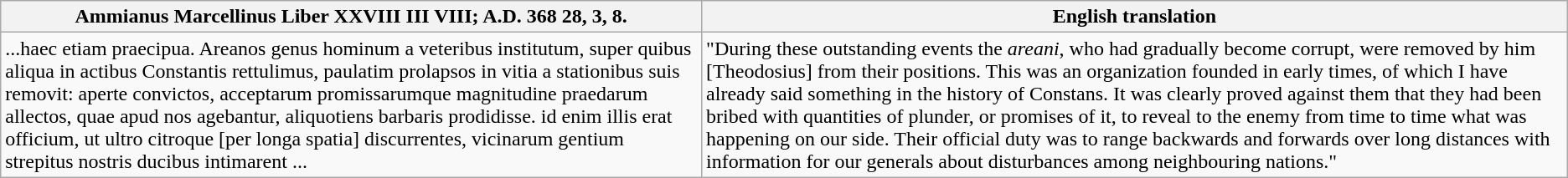<table class="wikitable">
<tr>
<th>Ammianus Marcellinus Liber XXVIII III VIII; A.D. 368 28, 3, 8.</th>
<th>English translation</th>
</tr>
<tr>
<td>...haec etiam praecipua. Areanos genus hominum a veteribus institutum, super quibus aliqua in actibus Constantis rettulimus, paulatim prolapsos in vitia a stationibus suis removit: aperte convictos, acceptarum promissarumque magnitudine praedarum allectos, quae apud nos agebantur, aliquotiens barbaris prodidisse. id enim illis erat officium, ut ultro citroque [per longa spatia] discurrentes, vicinarum gentium strepitus nostris ducibus intimarent ...</td>
<td>"During these outstanding events the <em>areani</em>, who had gradually become corrupt, were removed by him [Theodosius] from their positions. This was an organization founded in early times, of which I have already said something in the history of Constans. It was clearly proved against them that they had been bribed with quantities of plunder, or promises of it, to reveal to the enemy from time to time what was happening on our side. Their official duty was to range backwards and forwards over long distances with information for our generals about disturbances among neighbouring nations."</td>
</tr>
</table>
